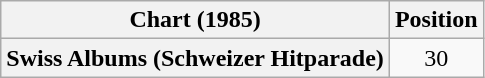<table class="wikitable plainrowheaders" style="text-align:center">
<tr>
<th scope="col">Chart (1985)</th>
<th scope="col">Position</th>
</tr>
<tr>
<th scope="row">Swiss Albums (Schweizer Hitparade)</th>
<td>30</td>
</tr>
</table>
